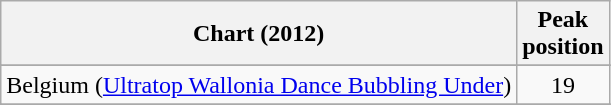<table class="wikitable sortable">
<tr>
<th>Chart (2012)</th>
<th>Peak<br>position</th>
</tr>
<tr>
</tr>
<tr>
<td>Belgium (<a href='#'>Ultratop Wallonia Dance Bubbling Under</a>)</td>
<td align="center">19</td>
</tr>
<tr>
</tr>
<tr>
</tr>
<tr>
</tr>
</table>
